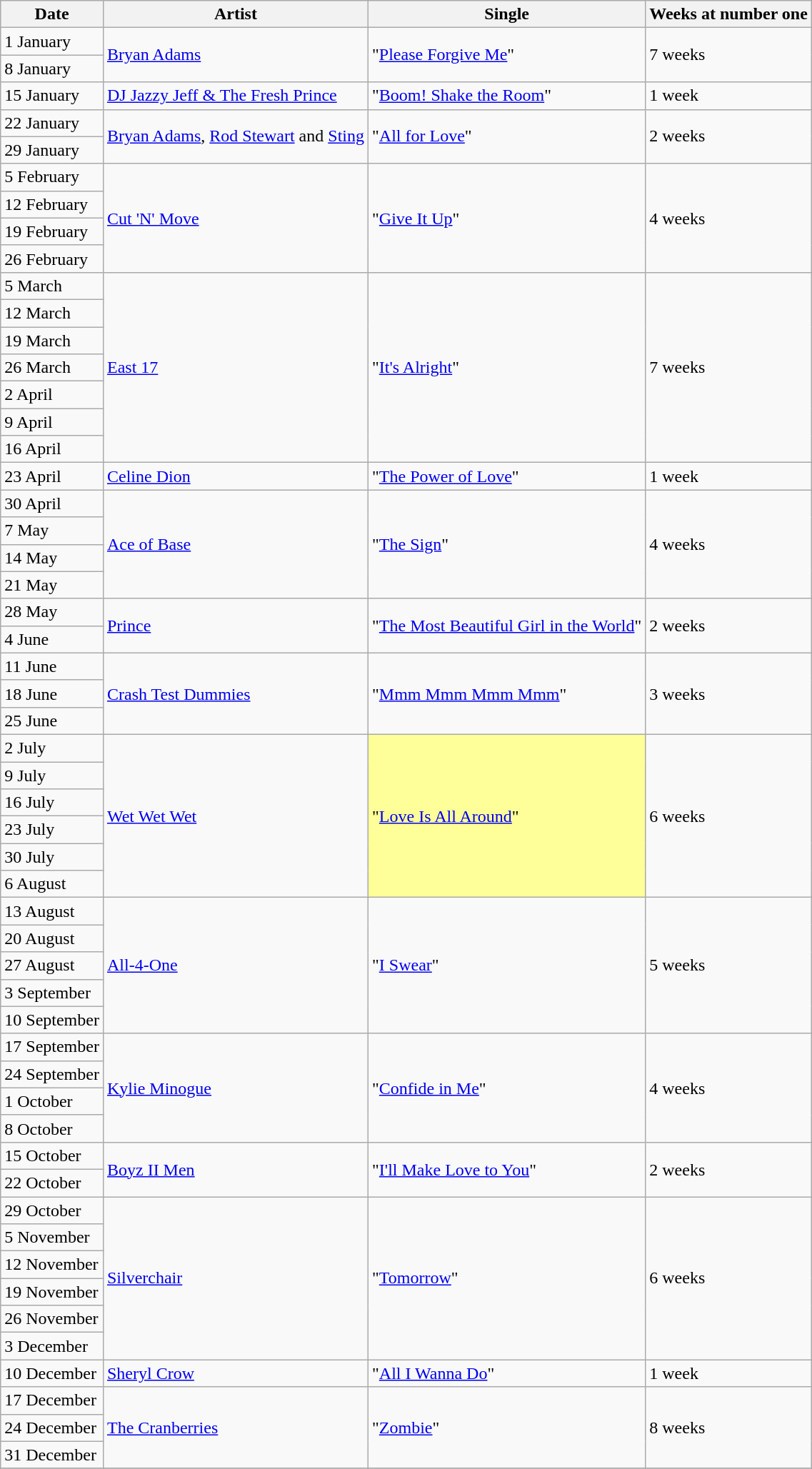<table class="wikitable">
<tr>
<th>Date</th>
<th>Artist</th>
<th>Single</th>
<th>Weeks at number one</th>
</tr>
<tr>
<td>1 January</td>
<td rowspan="2"><a href='#'>Bryan Adams</a></td>
<td rowspan="2">"<a href='#'>Please Forgive Me</a>"</td>
<td rowspan="2">7 weeks</td>
</tr>
<tr>
<td>8 January</td>
</tr>
<tr>
<td>15 January</td>
<td><a href='#'>DJ Jazzy Jeff & The Fresh Prince</a></td>
<td>"<a href='#'>Boom! Shake the Room</a>"</td>
<td>1 week</td>
</tr>
<tr>
<td>22 January</td>
<td rowspan="2"><a href='#'>Bryan Adams</a>, <a href='#'>Rod Stewart</a> and <a href='#'>Sting</a></td>
<td rowspan="2">"<a href='#'>All for Love</a>"</td>
<td rowspan="2">2 weeks</td>
</tr>
<tr>
<td>29 January</td>
</tr>
<tr>
<td>5 February</td>
<td rowspan="4"><a href='#'>Cut 'N' Move</a></td>
<td rowspan="4">"<a href='#'>Give It Up</a>"</td>
<td rowspan="4">4 weeks</td>
</tr>
<tr>
<td>12 February</td>
</tr>
<tr>
<td>19 February</td>
</tr>
<tr>
<td>26 February</td>
</tr>
<tr>
<td>5 March</td>
<td rowspan="7"><a href='#'>East 17</a></td>
<td rowspan="7">"<a href='#'>It's Alright</a>"</td>
<td rowspan="7">7 weeks</td>
</tr>
<tr>
<td>12 March</td>
</tr>
<tr>
<td>19 March</td>
</tr>
<tr>
<td>26 March</td>
</tr>
<tr>
<td>2 April</td>
</tr>
<tr>
<td>9 April</td>
</tr>
<tr>
<td>16 April</td>
</tr>
<tr>
<td>23 April</td>
<td><a href='#'>Celine Dion</a></td>
<td>"<a href='#'>The Power of Love</a>"</td>
<td>1 week</td>
</tr>
<tr>
<td>30 April</td>
<td rowspan="4"><a href='#'>Ace of Base</a></td>
<td rowspan="4">"<a href='#'>The Sign</a>"</td>
<td rowspan="4">4 weeks</td>
</tr>
<tr>
<td>7 May</td>
</tr>
<tr>
<td>14 May</td>
</tr>
<tr>
<td>21 May</td>
</tr>
<tr>
<td>28 May</td>
<td rowspan="2"><a href='#'>Prince</a></td>
<td rowspan="2">"<a href='#'>The Most Beautiful Girl in the World</a>"</td>
<td rowspan="2">2 weeks</td>
</tr>
<tr>
<td>4 June</td>
</tr>
<tr>
<td>11 June</td>
<td rowspan="3"><a href='#'>Crash Test Dummies</a></td>
<td rowspan="3">"<a href='#'>Mmm Mmm Mmm Mmm</a>"</td>
<td rowspan="3">3 weeks</td>
</tr>
<tr>
<td>18 June</td>
</tr>
<tr>
<td>25 June</td>
</tr>
<tr>
<td>2 July</td>
<td rowspan="6"><a href='#'>Wet Wet Wet</a></td>
<td bgcolor=#FFFF99 align="left" rowspan="6">"<a href='#'>Love Is All Around</a>"</td>
<td rowspan="6">6 weeks</td>
</tr>
<tr>
<td>9 July</td>
</tr>
<tr>
<td>16 July</td>
</tr>
<tr>
<td>23 July</td>
</tr>
<tr>
<td>30 July</td>
</tr>
<tr>
<td>6 August</td>
</tr>
<tr>
<td>13 August</td>
<td rowspan="5"><a href='#'>All-4-One</a></td>
<td rowspan="5">"<a href='#'>I Swear</a>"</td>
<td rowspan="5">5 weeks</td>
</tr>
<tr>
<td>20 August</td>
</tr>
<tr>
<td>27 August</td>
</tr>
<tr>
<td>3 September</td>
</tr>
<tr>
<td>10 September</td>
</tr>
<tr>
<td>17 September</td>
<td rowspan="4"><a href='#'>Kylie Minogue</a></td>
<td rowspan="4">"<a href='#'>Confide in Me</a>"</td>
<td rowspan="4">4 weeks</td>
</tr>
<tr>
<td>24 September</td>
</tr>
<tr>
<td>1 October</td>
</tr>
<tr>
<td>8 October</td>
</tr>
<tr>
<td>15 October</td>
<td rowspan="2"><a href='#'>Boyz II Men</a></td>
<td rowspan="2">"<a href='#'>I'll Make Love to You</a>"</td>
<td rowspan="2">2 weeks</td>
</tr>
<tr>
<td>22 October</td>
</tr>
<tr>
<td>29 October</td>
<td rowspan="6"><a href='#'>Silverchair</a></td>
<td rowspan="6">"<a href='#'>Tomorrow</a>"</td>
<td rowspan="6">6 weeks</td>
</tr>
<tr>
<td>5 November</td>
</tr>
<tr>
<td>12 November</td>
</tr>
<tr>
<td>19 November</td>
</tr>
<tr>
<td>26 November</td>
</tr>
<tr>
<td>3 December</td>
</tr>
<tr>
<td>10 December</td>
<td><a href='#'>Sheryl Crow</a></td>
<td>"<a href='#'>All I Wanna Do</a>"</td>
<td>1 week</td>
</tr>
<tr>
<td>17 December</td>
<td rowspan="3"><a href='#'>The Cranberries</a></td>
<td rowspan="3">"<a href='#'>Zombie</a>"</td>
<td rowspan="3">8 weeks</td>
</tr>
<tr>
<td>24 December</td>
</tr>
<tr>
<td>31 December</td>
</tr>
<tr>
</tr>
</table>
